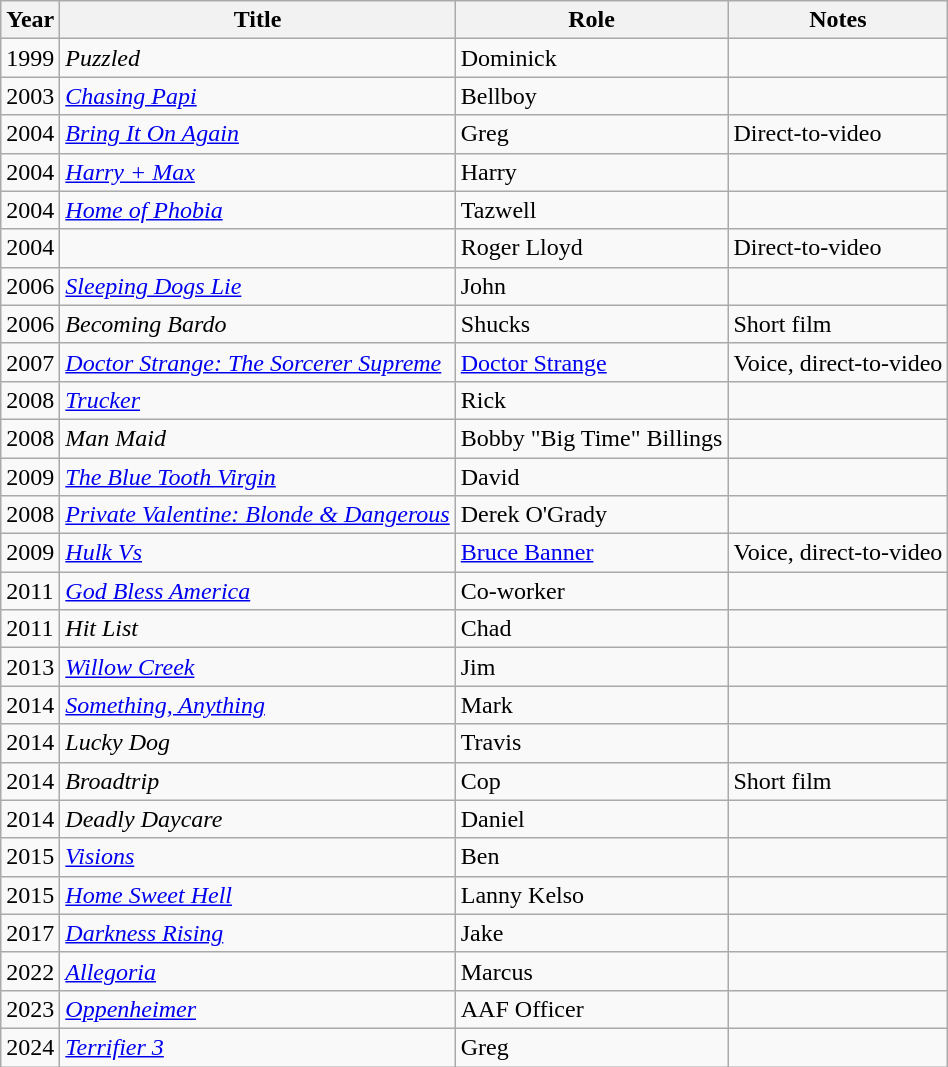<table class="wikitable sortable">
<tr>
<th>Year</th>
<th>Title</th>
<th>Role</th>
<th class="unsortable">Notes</th>
</tr>
<tr>
<td>1999</td>
<td><em>Puzzled</em></td>
<td>Dominick</td>
<td></td>
</tr>
<tr>
<td>2003</td>
<td><em><a href='#'>Chasing Papi</a></em></td>
<td>Bellboy</td>
<td></td>
</tr>
<tr>
<td>2004</td>
<td><em><a href='#'>Bring It On Again</a></em></td>
<td>Greg</td>
<td>Direct-to-video</td>
</tr>
<tr>
<td>2004</td>
<td><em><a href='#'>Harry + Max</a></em></td>
<td>Harry</td>
<td></td>
</tr>
<tr>
<td>2004</td>
<td><em><a href='#'>Home of Phobia</a></em></td>
<td>Tazwell</td>
<td></td>
</tr>
<tr>
<td>2004</td>
<td><em></em></td>
<td>Roger Lloyd</td>
<td>Direct-to-video</td>
</tr>
<tr>
<td>2006</td>
<td><em><a href='#'>Sleeping Dogs Lie</a></em></td>
<td>John</td>
<td></td>
</tr>
<tr>
<td>2006</td>
<td><em>Becoming Bardo</em></td>
<td>Shucks</td>
<td>Short film</td>
</tr>
<tr>
<td>2007</td>
<td><em><a href='#'>Doctor Strange: The Sorcerer Supreme</a></em></td>
<td><a href='#'>Doctor Strange</a></td>
<td>Voice, direct-to-video</td>
</tr>
<tr>
<td>2008</td>
<td><em><a href='#'>Trucker</a></em></td>
<td>Rick</td>
<td></td>
</tr>
<tr>
<td>2008</td>
<td><em>Man Maid</em></td>
<td>Bobby "Big Time" Billings</td>
<td></td>
</tr>
<tr>
<td>2009</td>
<td><em><a href='#'>The Blue Tooth Virgin</a></em></td>
<td>David</td>
<td></td>
</tr>
<tr>
<td>2008</td>
<td><em><a href='#'>Private Valentine: Blonde & Dangerous</a></em></td>
<td>Derek O'Grady</td>
<td></td>
</tr>
<tr>
<td>2009</td>
<td><em><a href='#'>Hulk Vs</a></em></td>
<td><a href='#'>Bruce Banner</a></td>
<td>Voice, direct-to-video</td>
</tr>
<tr>
<td>2011</td>
<td><em><a href='#'>God Bless America</a></em></td>
<td>Co-worker</td>
<td></td>
</tr>
<tr>
<td>2011</td>
<td><em>Hit List</em></td>
<td>Chad</td>
<td></td>
</tr>
<tr>
<td>2013</td>
<td><em><a href='#'>Willow Creek</a></em></td>
<td>Jim</td>
<td></td>
</tr>
<tr>
<td>2014</td>
<td><em><a href='#'>Something, Anything</a></em></td>
<td>Mark</td>
<td></td>
</tr>
<tr>
<td>2014</td>
<td><em>Lucky Dog</em></td>
<td>Travis</td>
<td></td>
</tr>
<tr>
<td>2014</td>
<td><em>Broadtrip</em></td>
<td>Cop</td>
<td>Short film</td>
</tr>
<tr>
<td>2014</td>
<td><em>Deadly Daycare</em></td>
<td>Daniel</td>
<td></td>
</tr>
<tr>
<td>2015</td>
<td><em><a href='#'>Visions</a></em></td>
<td>Ben</td>
<td></td>
</tr>
<tr>
<td>2015</td>
<td><em><a href='#'>Home Sweet Hell</a></em></td>
<td>Lanny Kelso</td>
<td></td>
</tr>
<tr>
<td>2017</td>
<td><em><a href='#'>Darkness Rising</a></em></td>
<td>Jake</td>
<td></td>
</tr>
<tr>
<td>2022</td>
<td><em><a href='#'>Allegoria</a></em></td>
<td>Marcus</td>
<td></td>
</tr>
<tr>
<td>2023</td>
<td><em><a href='#'>Oppenheimer</a></em></td>
<td>AAF Officer</td>
<td></td>
</tr>
<tr>
<td>2024</td>
<td><em><a href='#'>Terrifier 3</a></em></td>
<td>Greg</td>
<td></td>
</tr>
</table>
